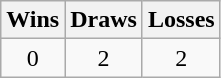<table class="wikitable">
<tr>
<th>Wins</th>
<th>Draws</th>
<th>Losses</th>
</tr>
<tr>
<td align=center>0</td>
<td align=center>2</td>
<td align=center>2</td>
</tr>
</table>
